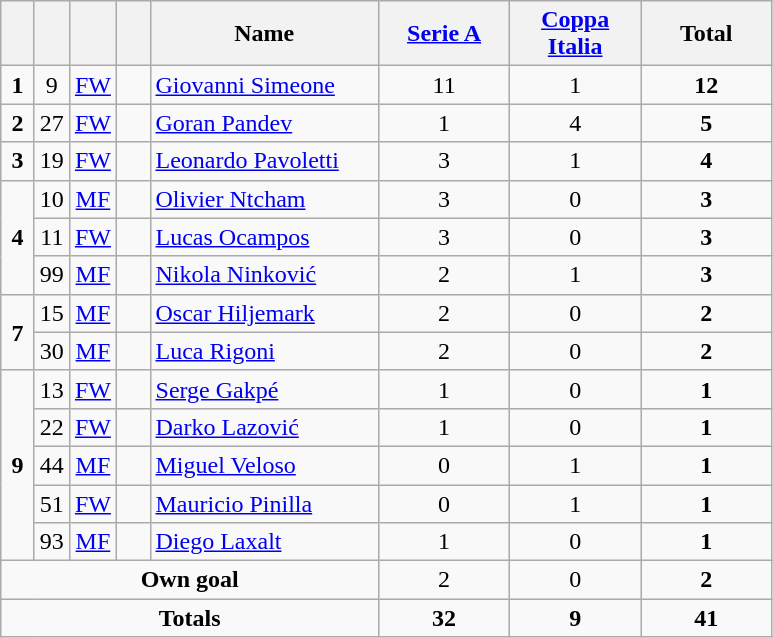<table class="wikitable" style="text-align:center">
<tr>
<th width=15></th>
<th width=15></th>
<th width=15></th>
<th width=15></th>
<th width=145>Name</th>
<th width=80><a href='#'>Serie A</a></th>
<th width=80><a href='#'>Coppa Italia</a></th>
<th width=80>Total</th>
</tr>
<tr>
<td><strong>1</strong></td>
<td>9</td>
<td><a href='#'>FW</a></td>
<td></td>
<td align=left><a href='#'>Giovanni Simeone</a></td>
<td>11</td>
<td>1</td>
<td><strong>12</strong></td>
</tr>
<tr>
<td><strong>2</strong></td>
<td>27</td>
<td><a href='#'>FW</a></td>
<td></td>
<td align=left><a href='#'>Goran Pandev</a></td>
<td>1</td>
<td>4</td>
<td><strong>5</strong></td>
</tr>
<tr>
<td><strong>3</strong></td>
<td>19</td>
<td><a href='#'>FW</a></td>
<td></td>
<td align=left><a href='#'>Leonardo Pavoletti</a></td>
<td>3</td>
<td>1</td>
<td><strong>4</strong></td>
</tr>
<tr>
<td rowspan=3><strong>4</strong></td>
<td>10</td>
<td><a href='#'>MF</a></td>
<td></td>
<td align=left><a href='#'>Olivier Ntcham</a></td>
<td>3</td>
<td>0</td>
<td><strong>3</strong></td>
</tr>
<tr>
<td>11</td>
<td><a href='#'>FW</a></td>
<td></td>
<td align=left><a href='#'>Lucas Ocampos</a></td>
<td>3</td>
<td>0</td>
<td><strong>3</strong></td>
</tr>
<tr>
<td>99</td>
<td><a href='#'>MF</a></td>
<td></td>
<td align=left><a href='#'>Nikola Ninković</a></td>
<td>2</td>
<td>1</td>
<td><strong>3</strong></td>
</tr>
<tr>
<td rowspan=2><strong>7</strong></td>
<td>15</td>
<td><a href='#'>MF</a></td>
<td></td>
<td align=left><a href='#'>Oscar Hiljemark</a></td>
<td>2</td>
<td>0</td>
<td><strong>2</strong></td>
</tr>
<tr>
<td>30</td>
<td><a href='#'>MF</a></td>
<td></td>
<td align=left><a href='#'>Luca Rigoni</a></td>
<td>2</td>
<td>0</td>
<td><strong>2</strong></td>
</tr>
<tr>
<td rowspan=5><strong>9</strong></td>
<td>13</td>
<td><a href='#'>FW</a></td>
<td></td>
<td align=left><a href='#'>Serge Gakpé</a></td>
<td>1</td>
<td>0</td>
<td><strong>1</strong></td>
</tr>
<tr>
<td>22</td>
<td><a href='#'>FW</a></td>
<td></td>
<td align=left><a href='#'>Darko Lazović</a></td>
<td>1</td>
<td>0</td>
<td><strong>1</strong></td>
</tr>
<tr>
<td>44</td>
<td><a href='#'>MF</a></td>
<td></td>
<td align=left><a href='#'>Miguel Veloso</a></td>
<td>0</td>
<td>1</td>
<td><strong>1</strong></td>
</tr>
<tr>
<td>51</td>
<td><a href='#'>FW</a></td>
<td></td>
<td align=left><a href='#'>Mauricio Pinilla</a></td>
<td>0</td>
<td>1</td>
<td><strong>1</strong></td>
</tr>
<tr>
<td>93</td>
<td><a href='#'>MF</a></td>
<td></td>
<td align=left><a href='#'>Diego Laxalt</a></td>
<td>1</td>
<td>0</td>
<td><strong>1</strong></td>
</tr>
<tr>
<td colspan=5><strong>Own goal</strong></td>
<td>2</td>
<td>0</td>
<td><strong>2</strong></td>
</tr>
<tr>
<td colspan=5><strong>Totals</strong></td>
<td><strong>32</strong></td>
<td><strong>9</strong></td>
<td><strong>41</strong></td>
</tr>
</table>
